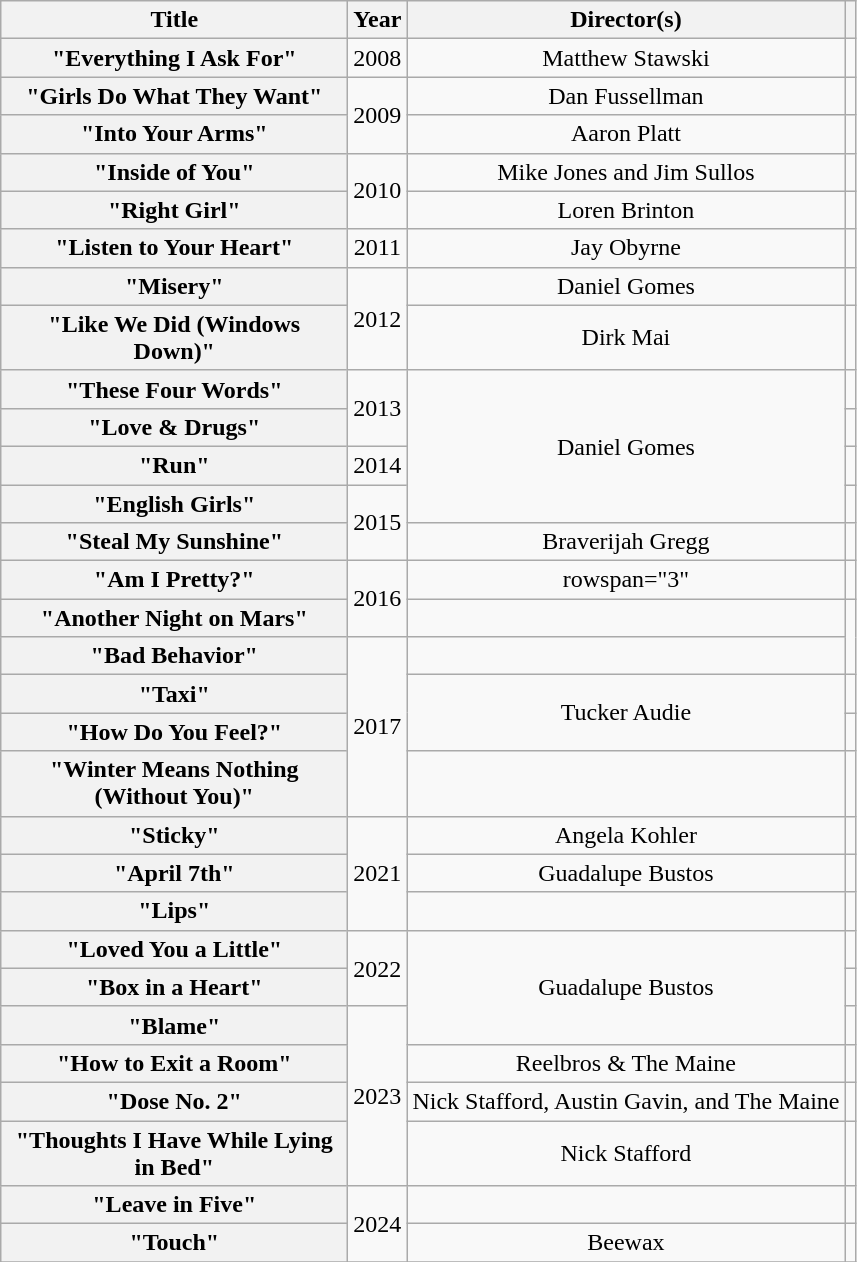<table class="wikitable plainrowheaders" style="text-align:center;">
<tr>
<th scope="col" style="width:14em;">Title</th>
<th scope="col">Year</th>
<th scope="col">Director(s)</th>
<th scope="col"></th>
</tr>
<tr>
<th scope="row">"Everything I Ask For"</th>
<td>2008</td>
<td>Matthew Stawski</td>
<td></td>
</tr>
<tr>
<th scope="row">"Girls Do What They Want"</th>
<td rowspan="2">2009</td>
<td>Dan Fussellman</td>
<td></td>
</tr>
<tr>
<th scope="row">"Into Your Arms"</th>
<td>Aaron Platt</td>
<td></td>
</tr>
<tr>
<th scope="row">"Inside of You"</th>
<td rowspan="2">2010</td>
<td>Mike Jones and Jim Sullos</td>
<td></td>
</tr>
<tr>
<th scope="row">"Right Girl"</th>
<td>Loren Brinton</td>
<td></td>
</tr>
<tr>
<th scope="row">"Listen to Your Heart"</th>
<td>2011</td>
<td>Jay Obyrne</td>
<td></td>
</tr>
<tr>
<th scope="row">"Misery"</th>
<td rowspan="2">2012</td>
<td>Daniel Gomes</td>
<td></td>
</tr>
<tr>
<th scope="row">"Like We Did (Windows Down)"</th>
<td>Dirk Mai</td>
<td></td>
</tr>
<tr>
<th scope="row">"These Four Words"</th>
<td rowspan="2">2013</td>
<td rowspan="4">Daniel Gomes</td>
<td></td>
</tr>
<tr>
<th scope="row">"Love & Drugs"</th>
<td></td>
</tr>
<tr>
<th scope="row">"Run"</th>
<td>2014</td>
<td></td>
</tr>
<tr>
<th scope="row">"English Girls"</th>
<td rowspan="2">2015</td>
<td></td>
</tr>
<tr>
<th scope="row">"Steal My Sunshine"</th>
<td>Braverijah Gregg</td>
<td></td>
</tr>
<tr>
<th scope="row">"Am I Pretty?"</th>
<td rowspan="2">2016</td>
<td>rowspan="3" </td>
<td></td>
</tr>
<tr>
<th scope="row">"Another Night on Mars"</th>
<td></td>
</tr>
<tr>
<th scope="row">"Bad Behavior"</th>
<td rowspan="4">2017</td>
<td></td>
</tr>
<tr>
<th scope="row">"Taxi"</th>
<td rowspan="2">Tucker Audie</td>
<td></td>
</tr>
<tr>
<th scope="row">"How Do You Feel?"</th>
<td></td>
</tr>
<tr>
<th scope="row">"Winter Means Nothing (Without You)"</th>
<td></td>
<td></td>
</tr>
<tr>
<th scope="row">"Sticky"</th>
<td rowspan="3">2021</td>
<td>Angela Kohler</td>
<td></td>
</tr>
<tr>
<th scope="row">"April 7th"</th>
<td>Guadalupe Bustos</td>
<td></td>
</tr>
<tr>
<th scope="row">"Lips"</th>
<td></td>
<td></td>
</tr>
<tr>
<th scope="row">"Loved You a Little"</th>
<td rowspan="2">2022</td>
<td rowspan="3">Guadalupe Bustos</td>
<td></td>
</tr>
<tr>
<th scope="row">"Box in a Heart"</th>
<td></td>
</tr>
<tr>
<th scope="row">"Blame"</th>
<td rowspan="4">2023</td>
<td></td>
</tr>
<tr>
<th scope="row">"How to Exit a Room"</th>
<td>Reelbros & The Maine</td>
<td></td>
</tr>
<tr>
<th scope="row">"Dose No. 2"</th>
<td>Nick Stafford, Austin Gavin, and The Maine</td>
<td></td>
</tr>
<tr>
<th scope="row">"Thoughts I Have While Lying in Bed"</th>
<td>Nick Stafford</td>
<td></td>
</tr>
<tr>
<th scope="row">"Leave in Five"</th>
<td rowspan="2">2024</td>
<td></td>
<td></td>
</tr>
<tr>
<th scope="row">"Touch"</th>
<td>Beewax</td>
<td></td>
</tr>
<tr>
</tr>
</table>
